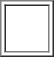<table align=center style="background-color:white" border=1px>
<tr>
<td><br><table>
<tr>
<td rowspan=1 align=center></td>
<td></td>
<td></td>
<td></td>
<td></td>
</tr>
<tr>
<td rowspan=1 align=center></td>
<td></td>
<td></td>
<td></td>
<td></td>
<td rowspan=1 align=center></td>
</tr>
</table>
</td>
</tr>
</table>
